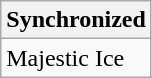<table class="wikitable">
<tr>
<th>Synchronized</th>
</tr>
<tr>
<td>Majestic Ice</td>
</tr>
</table>
